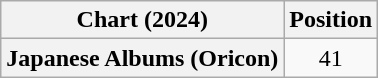<table class="wikitable plainrowheaders" style="text-align:center">
<tr>
<th scope="col">Chart (2024)</th>
<th scope="col">Position</th>
</tr>
<tr>
<th scope="row">Japanese Albums (Oricon)</th>
<td>41</td>
</tr>
</table>
